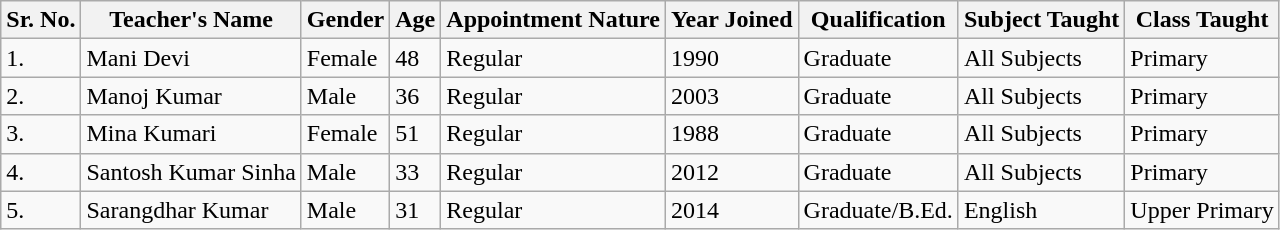<table class="wikitable">
<tr>
<th>Sr. No.</th>
<th>Teacher's Name</th>
<th>Gender</th>
<th>Age</th>
<th>Appointment Nature</th>
<th>Year Joined</th>
<th>Qualification</th>
<th>Subject Taught</th>
<th>Class Taught</th>
</tr>
<tr>
<td>1.</td>
<td>Mani Devi</td>
<td>Female</td>
<td>48</td>
<td>Regular</td>
<td>1990</td>
<td>Graduate</td>
<td>All Subjects</td>
<td>Primary</td>
</tr>
<tr>
<td>2.</td>
<td>Manoj Kumar</td>
<td>Male</td>
<td>36</td>
<td>Regular</td>
<td>2003</td>
<td>Graduate</td>
<td>All Subjects</td>
<td>Primary</td>
</tr>
<tr>
<td>3.</td>
<td>Mina Kumari</td>
<td>Female</td>
<td>51</td>
<td>Regular</td>
<td>1988</td>
<td>Graduate</td>
<td>All Subjects</td>
<td>Primary</td>
</tr>
<tr>
<td>4.</td>
<td>Santosh Kumar Sinha</td>
<td>Male</td>
<td>33</td>
<td>Regular</td>
<td>2012</td>
<td>Graduate</td>
<td>All Subjects</td>
<td>Primary</td>
</tr>
<tr>
<td>5.</td>
<td>Sarangdhar Kumar</td>
<td>Male</td>
<td>31</td>
<td>Regular</td>
<td>2014</td>
<td>Graduate/B.Ed.</td>
<td>English</td>
<td>Upper Primary</td>
</tr>
</table>
